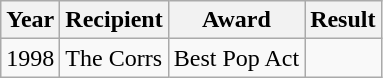<table class="wikitable">
<tr>
<th>Year</th>
<th>Recipient</th>
<th>Award</th>
<th>Result</th>
</tr>
<tr>
<td>1998</td>
<td>The Corrs</td>
<td>Best Pop Act</td>
<td></td>
</tr>
</table>
